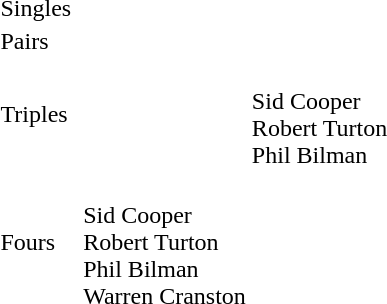<table>
<tr>
<td>Singles</td>
<td><br></td>
<td><br></td>
<td><br></td>
</tr>
<tr>
<td>Pairs</td>
<td><br></td>
<td><br></td>
<td><br></td>
</tr>
<tr>
<td>Triples</td>
<td><br></td>
<td><br></td>
<td><br>Sid Cooper<br>Robert Turton<br>Phil Bilman</td>
</tr>
<tr>
<td>Fours</td>
<td><br></td>
<td><br>Sid Cooper<br>Robert Turton<br>Phil Bilman<br>Warren Cranston</td>
<td><br></td>
</tr>
</table>
